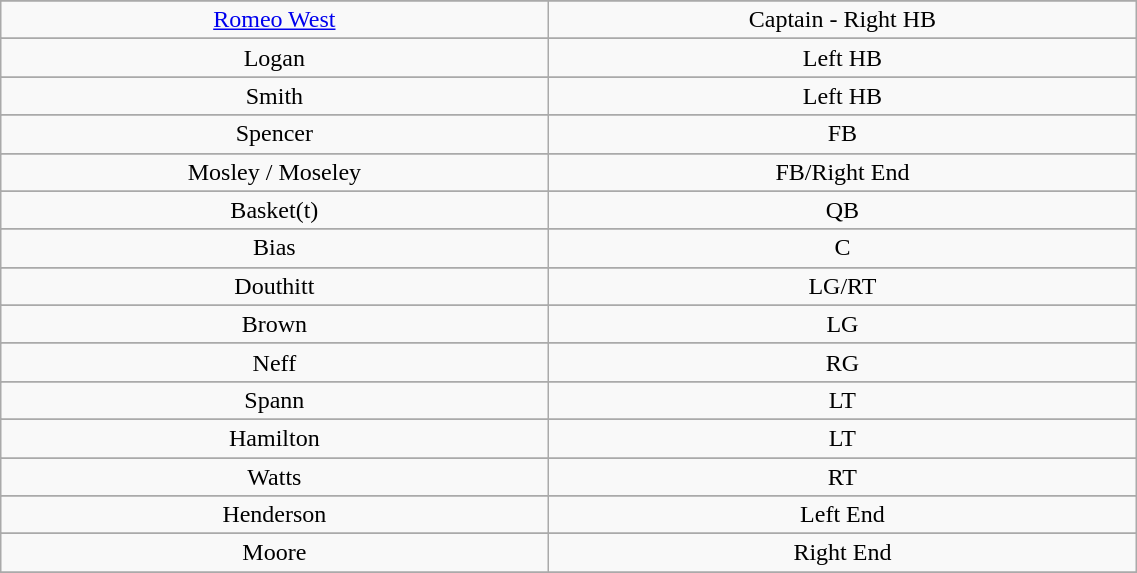<table class="wikitable" width="60%">
<tr>
</tr>
<tr align="center">
<td><a href='#'>Romeo West</a></td>
<td>Captain - Right HB</td>
</tr>
<tr align="center">
</tr>
<tr align="center">
<td>Logan</td>
<td>Left HB</td>
</tr>
<tr align="center">
</tr>
<tr align="center">
<td>Smith</td>
<td>Left HB</td>
</tr>
<tr align="center">
</tr>
<tr align="center">
<td>Spencer</td>
<td>FB</td>
</tr>
<tr align="center">
</tr>
<tr align="center">
<td>Mosley / Moseley</td>
<td>FB/Right End</td>
</tr>
<tr align="center">
</tr>
<tr align="center">
<td>Basket(t)</td>
<td>QB</td>
</tr>
<tr align="center">
</tr>
<tr align="center">
<td>Bias</td>
<td>C</td>
</tr>
<tr align="center">
</tr>
<tr align="center">
<td>Douthitt</td>
<td>LG/RT</td>
</tr>
<tr align="center">
</tr>
<tr align="center">
<td>Brown</td>
<td>LG</td>
</tr>
<tr align="center">
</tr>
<tr align="center">
<td>Neff</td>
<td>RG</td>
</tr>
<tr align="center">
</tr>
<tr align="center">
<td>Spann</td>
<td>LT</td>
</tr>
<tr align="center">
</tr>
<tr align="center">
<td>Hamilton</td>
<td>LT</td>
</tr>
<tr align="center">
</tr>
<tr align="center">
<td>Watts</td>
<td>RT</td>
</tr>
<tr align="center">
</tr>
<tr align="center">
<td>Henderson</td>
<td>Left End</td>
</tr>
<tr align="center">
</tr>
<tr align="center">
<td>Moore</td>
<td>Right End</td>
</tr>
<tr align="center">
</tr>
</table>
